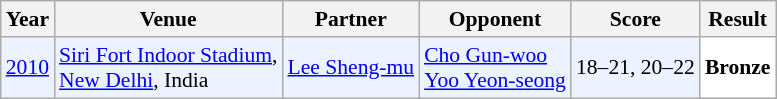<table class="sortable wikitable" style="font-size: 90%;">
<tr>
<th>Year</th>
<th>Venue</th>
<th>Partner</th>
<th>Opponent</th>
<th>Score</th>
<th>Result</th>
</tr>
<tr style="background:#ECF2FF">
<td align="center"><a href='#'>2010</a></td>
<td align="left"><a href='#'>Siri Fort Indoor Stadium</a>,<br><a href='#'>New Delhi</a>, India</td>
<td align="left"> <a href='#'>Lee Sheng-mu</a></td>
<td align="left"> <a href='#'>Cho Gun-woo</a><br> <a href='#'>Yoo Yeon-seong</a></td>
<td align="left">18–21, 20–22</td>
<td style="text-align:left; background:white"> <strong>Bronze</strong></td>
</tr>
</table>
